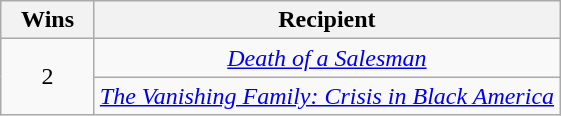<table class="wikitable sortable" rowspan="2" style="text-align:center;" background: #f6e39c;>
<tr>
<th scope="col" style="width:55px;">Wins</th>
<th scope="col" style="text-align:center;">Recipient</th>
</tr>
<tr>
<td rowspan=2 style="text-align:center">2</td>
<td><em><a href='#'>Death of a Salesman</a></em></td>
</tr>
<tr>
<td><em><a href='#'>The Vanishing Family: Crisis in Black America</a></em></td>
</tr>
</table>
